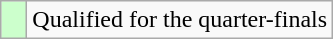<table class="wikitable">
<tr>
<td width=10px bgcolor="#ccffcc"></td>
<td>Qualified for the quarter-finals</td>
</tr>
</table>
